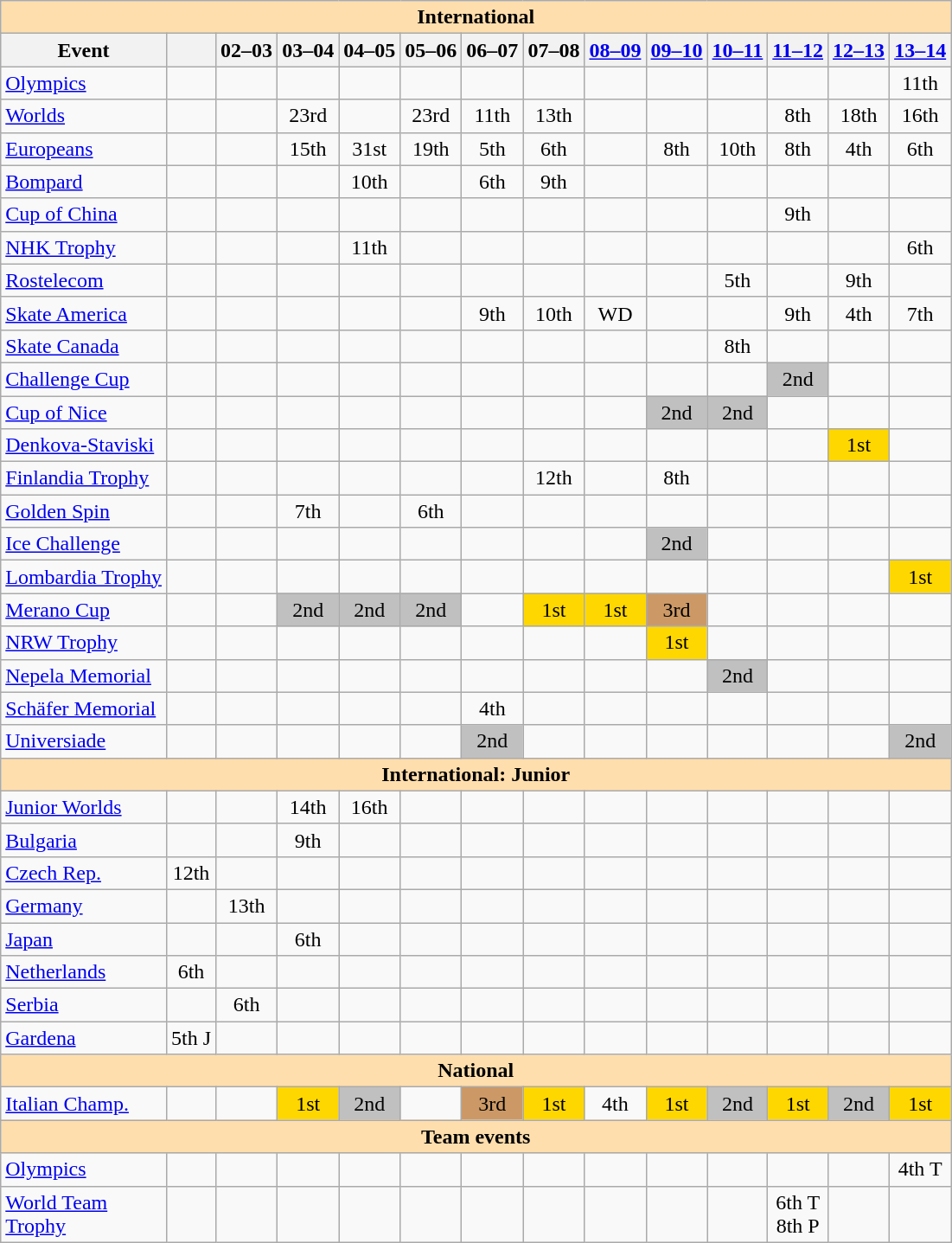<table class="wikitable" style="text-align:center">
<tr>
<th style="background-color: #ffdead; " colspan=14 align=center>International</th>
</tr>
<tr>
<th>Event</th>
<th></th>
<th>02–03</th>
<th>03–04</th>
<th>04–05</th>
<th>05–06</th>
<th>06–07</th>
<th>07–08</th>
<th><a href='#'>08–09</a></th>
<th><a href='#'>09–10</a></th>
<th><a href='#'>10–11</a></th>
<th><a href='#'>11–12</a></th>
<th><a href='#'>12–13</a></th>
<th><a href='#'>13–14</a></th>
</tr>
<tr>
<td align=left><a href='#'>Olympics</a></td>
<td></td>
<td></td>
<td></td>
<td></td>
<td></td>
<td></td>
<td></td>
<td></td>
<td></td>
<td></td>
<td></td>
<td></td>
<td>11th</td>
</tr>
<tr>
<td align=left><a href='#'>Worlds</a></td>
<td></td>
<td></td>
<td>23rd</td>
<td></td>
<td>23rd</td>
<td>11th</td>
<td>13th</td>
<td></td>
<td></td>
<td></td>
<td>8th</td>
<td>18th</td>
<td>16th</td>
</tr>
<tr>
<td align=left><a href='#'>Europeans</a></td>
<td></td>
<td></td>
<td>15th</td>
<td>31st</td>
<td>19th</td>
<td>5th</td>
<td>6th</td>
<td></td>
<td>8th</td>
<td>10th</td>
<td>8th</td>
<td>4th</td>
<td>6th</td>
</tr>
<tr>
<td align=left> <a href='#'>Bompard</a></td>
<td></td>
<td></td>
<td></td>
<td>10th</td>
<td></td>
<td>6th</td>
<td>9th</td>
<td></td>
<td></td>
<td></td>
<td></td>
<td></td>
<td></td>
</tr>
<tr>
<td align=left> <a href='#'>Cup of China</a></td>
<td></td>
<td></td>
<td></td>
<td></td>
<td></td>
<td></td>
<td></td>
<td></td>
<td></td>
<td></td>
<td>9th</td>
<td></td>
<td></td>
</tr>
<tr>
<td align=left> <a href='#'>NHK Trophy</a></td>
<td></td>
<td></td>
<td></td>
<td>11th</td>
<td></td>
<td></td>
<td></td>
<td></td>
<td></td>
<td></td>
<td></td>
<td></td>
<td>6th</td>
</tr>
<tr>
<td align=left> <a href='#'>Rostelecom</a></td>
<td></td>
<td></td>
<td></td>
<td></td>
<td></td>
<td></td>
<td></td>
<td></td>
<td></td>
<td>5th</td>
<td></td>
<td>9th</td>
<td></td>
</tr>
<tr>
<td align=left> <a href='#'>Skate America</a></td>
<td></td>
<td></td>
<td></td>
<td></td>
<td></td>
<td>9th</td>
<td>10th</td>
<td>WD</td>
<td></td>
<td></td>
<td>9th</td>
<td>4th</td>
<td>7th</td>
</tr>
<tr>
<td align=left> <a href='#'>Skate Canada</a></td>
<td></td>
<td></td>
<td></td>
<td></td>
<td></td>
<td></td>
<td></td>
<td></td>
<td></td>
<td>8th</td>
<td></td>
<td></td>
<td></td>
</tr>
<tr>
<td align=left><a href='#'>Challenge Cup</a></td>
<td></td>
<td></td>
<td></td>
<td></td>
<td></td>
<td></td>
<td></td>
<td></td>
<td></td>
<td></td>
<td bgcolor=silver>2nd</td>
<td></td>
<td></td>
</tr>
<tr>
<td align=left><a href='#'>Cup of Nice</a></td>
<td></td>
<td></td>
<td></td>
<td></td>
<td></td>
<td></td>
<td></td>
<td></td>
<td bgcolor=silver>2nd</td>
<td bgcolor=silver>2nd</td>
<td></td>
<td></td>
<td></td>
</tr>
<tr>
<td align=left><a href='#'>Denkova-Staviski</a></td>
<td></td>
<td></td>
<td></td>
<td></td>
<td></td>
<td></td>
<td></td>
<td></td>
<td></td>
<td></td>
<td></td>
<td bgcolor=gold>1st</td>
<td></td>
</tr>
<tr>
<td align=left><a href='#'>Finlandia Trophy</a></td>
<td></td>
<td></td>
<td></td>
<td></td>
<td></td>
<td></td>
<td>12th</td>
<td></td>
<td>8th</td>
<td></td>
<td></td>
<td></td>
<td></td>
</tr>
<tr>
<td align=left><a href='#'>Golden Spin</a></td>
<td></td>
<td></td>
<td>7th</td>
<td></td>
<td>6th</td>
<td></td>
<td></td>
<td></td>
<td></td>
<td></td>
<td></td>
<td></td>
<td></td>
</tr>
<tr>
<td align=left><a href='#'>Ice Challenge</a></td>
<td></td>
<td></td>
<td></td>
<td></td>
<td></td>
<td></td>
<td></td>
<td></td>
<td bgcolor=silver>2nd</td>
<td></td>
<td></td>
<td></td>
<td></td>
</tr>
<tr>
<td align=left><a href='#'>Lombardia Trophy</a></td>
<td></td>
<td></td>
<td></td>
<td></td>
<td></td>
<td></td>
<td></td>
<td></td>
<td></td>
<td></td>
<td></td>
<td></td>
<td bgcolor=gold>1st</td>
</tr>
<tr>
<td align=left><a href='#'>Merano Cup</a></td>
<td></td>
<td></td>
<td bgcolor=silver>2nd</td>
<td bgcolor=silver>2nd</td>
<td bgcolor=silver>2nd</td>
<td></td>
<td bgcolor=gold>1st</td>
<td bgcolor=gold>1st</td>
<td bgcolor=cc9966>3rd</td>
<td></td>
<td></td>
<td></td>
<td></td>
</tr>
<tr>
<td align=left><a href='#'>NRW Trophy</a></td>
<td></td>
<td></td>
<td></td>
<td></td>
<td></td>
<td></td>
<td></td>
<td></td>
<td bgcolor=gold>1st</td>
<td></td>
<td></td>
<td></td>
<td></td>
</tr>
<tr>
<td align=left><a href='#'>Nepela Memorial</a></td>
<td></td>
<td></td>
<td></td>
<td></td>
<td></td>
<td></td>
<td></td>
<td></td>
<td></td>
<td bgcolor=silver>2nd</td>
<td></td>
<td></td>
<td></td>
</tr>
<tr>
<td align=left><a href='#'>Schäfer Memorial</a></td>
<td></td>
<td></td>
<td></td>
<td></td>
<td></td>
<td>4th</td>
<td></td>
<td></td>
<td></td>
<td></td>
<td></td>
<td></td>
<td></td>
</tr>
<tr>
<td align=left><a href='#'>Universiade</a></td>
<td></td>
<td></td>
<td></td>
<td></td>
<td></td>
<td bgcolor=silver>2nd</td>
<td></td>
<td></td>
<td></td>
<td></td>
<td></td>
<td></td>
<td bgcolor=silver>2nd</td>
</tr>
<tr>
<th style="background-color: #ffdead; " colspan=14 align=center>International: Junior</th>
</tr>
<tr>
<td align=left><a href='#'>Junior Worlds</a></td>
<td></td>
<td></td>
<td>14th</td>
<td>16th</td>
<td></td>
<td></td>
<td></td>
<td></td>
<td></td>
<td></td>
<td></td>
<td></td>
<td></td>
</tr>
<tr>
<td align=left> <a href='#'>Bulgaria</a></td>
<td></td>
<td></td>
<td>9th</td>
<td></td>
<td></td>
<td></td>
<td></td>
<td></td>
<td></td>
<td></td>
<td></td>
<td></td>
<td></td>
</tr>
<tr>
<td align=left> <a href='#'>Czech Rep.</a></td>
<td>12th</td>
<td></td>
<td></td>
<td></td>
<td></td>
<td></td>
<td></td>
<td></td>
<td></td>
<td></td>
<td></td>
<td></td>
<td></td>
</tr>
<tr>
<td align=left> <a href='#'>Germany</a></td>
<td></td>
<td>13th</td>
<td></td>
<td></td>
<td></td>
<td></td>
<td></td>
<td></td>
<td></td>
<td></td>
<td></td>
<td></td>
<td></td>
</tr>
<tr>
<td align=left> <a href='#'>Japan</a></td>
<td></td>
<td></td>
<td>6th</td>
<td></td>
<td></td>
<td></td>
<td></td>
<td></td>
<td></td>
<td></td>
<td></td>
<td></td>
<td></td>
</tr>
<tr>
<td align=left> <a href='#'>Netherlands</a></td>
<td>6th</td>
<td></td>
<td></td>
<td></td>
<td></td>
<td></td>
<td></td>
<td></td>
<td></td>
<td></td>
<td></td>
<td></td>
<td></td>
</tr>
<tr>
<td align=left> <a href='#'>Serbia</a></td>
<td></td>
<td>6th</td>
<td></td>
<td></td>
<td></td>
<td></td>
<td></td>
<td></td>
<td></td>
<td></td>
<td></td>
<td></td>
<td></td>
</tr>
<tr>
<td align=left><a href='#'>Gardena</a></td>
<td>5th J</td>
<td></td>
<td></td>
<td></td>
<td></td>
<td></td>
<td></td>
<td></td>
<td></td>
<td></td>
<td></td>
<td></td>
<td></td>
</tr>
<tr>
<th style="background-color: #ffdead; " colspan=14 align=center>National</th>
</tr>
<tr>
<td align=left><a href='#'>Italian Champ.</a></td>
<td></td>
<td></td>
<td bgcolor=gold>1st</td>
<td bgcolor=silver>2nd</td>
<td></td>
<td bgcolor=cc9966>3rd</td>
<td bgcolor=gold>1st</td>
<td>4th</td>
<td bgcolor=gold>1st</td>
<td bgcolor=silver>2nd</td>
<td bgcolor=gold>1st</td>
<td bgcolor=silver>2nd</td>
<td bgcolor=gold>1st</td>
</tr>
<tr>
<th style="background-color: #ffdead; " colspan=14 align=center>Team events</th>
</tr>
<tr>
<td align=left><a href='#'>Olympics</a></td>
<td></td>
<td></td>
<td></td>
<td></td>
<td></td>
<td></td>
<td></td>
<td></td>
<td></td>
<td></td>
<td></td>
<td></td>
<td>4th T</td>
</tr>
<tr>
<td align=left><a href='#'>World Team<br>Trophy</a></td>
<td></td>
<td></td>
<td></td>
<td></td>
<td></td>
<td></td>
<td></td>
<td></td>
<td></td>
<td></td>
<td>6th T <br>8th P</td>
<td></td>
<td></td>
</tr>
</table>
